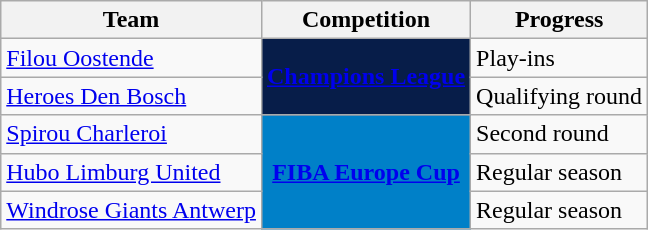<table class="wikitable sortable">
<tr>
<th>Team</th>
<th>Competition</th>
<th>Progress</th>
</tr>
<tr>
<td><a href='#'>Filou Oostende</a></td>
<td rowspan="2" style="background-color:#071D49;color:#D0D3D4;text-align:center"><strong><a href='#'><span>Champions League</span></a></strong></td>
<td>Play-ins</td>
</tr>
<tr>
<td><a href='#'>Heroes Den Bosch</a></td>
<td>Qualifying round</td>
</tr>
<tr>
<td><a href='#'>Spirou Charleroi</a></td>
<td rowspan="3" style="background-color:#0080C8;color:#D0D3D4;text-align:center"><strong><a href='#'><span>FIBA Europe Cup</span></a></strong></td>
<td>Second round</td>
</tr>
<tr>
<td><a href='#'>Hubo Limburg United</a></td>
<td>Regular season</td>
</tr>
<tr>
<td> <a href='#'>Windrose Giants Antwerp</a></td>
<td>Regular season</td>
</tr>
</table>
